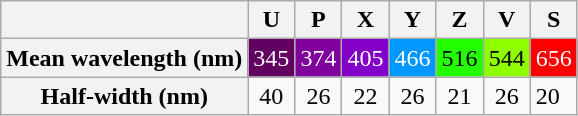<table class="wikitable">
<tr>
<th></th>
<th>U</th>
<th>P</th>
<th>X</th>
<th>Y</th>
<th>Z</th>
<th>V</th>
<th>S</th>
</tr>
<tr>
<th>Mean wavelength (nm)</th>
<td bgcolor="#610061" align="center" style="color:#ffffff;">345</td>
<td bgcolor="#7f009d" align="center" style="color:#ffffff;">374</td>
<td bgcolor="#8200c8" align="center" style="color:#ffffff;">405</td>
<td bgcolor="#0097ff" align="center" style="color:#ffffff;">466</td>
<td bgcolor="#24ff00" align="center" style="color:#000000;">516</td>
<td bgcolor="#8fff00" align="center" style="color:#000000;">544</td>
<td bgcolor="#ff0000" align="center" style="color:#ffffff;">656</td>
</tr>
<tr>
<th align="center">Half-width (nm)</th>
<td align="center">40</td>
<td align="center">26</td>
<td align="center">22</td>
<td align="center">26</td>
<td align="center">21</td>
<td align="center">26</td>
<td>20</td>
</tr>
</table>
